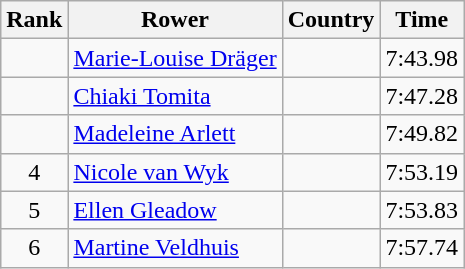<table class="wikitable" style="text-align:center">
<tr>
<th>Rank</th>
<th>Rower</th>
<th>Country</th>
<th>Time</th>
</tr>
<tr>
<td></td>
<td align="left"><a href='#'>Marie-Louise Dräger</a></td>
<td align="left"></td>
<td>7:43.98</td>
</tr>
<tr>
<td></td>
<td align="left"><a href='#'>Chiaki Tomita</a></td>
<td align="left"></td>
<td>7:47.28</td>
</tr>
<tr>
<td></td>
<td align="left"><a href='#'>Madeleine Arlett</a></td>
<td align="left"></td>
<td>7:49.82</td>
</tr>
<tr>
<td>4</td>
<td align="left"><a href='#'>Nicole van Wyk</a></td>
<td align="left"></td>
<td>7:53.19</td>
</tr>
<tr>
<td>5</td>
<td align="left"><a href='#'>Ellen Gleadow</a></td>
<td align="left"></td>
<td>7:53.83</td>
</tr>
<tr>
<td>6</td>
<td align="left"><a href='#'>Martine Veldhuis</a></td>
<td align="left"></td>
<td>7:57.74</td>
</tr>
</table>
